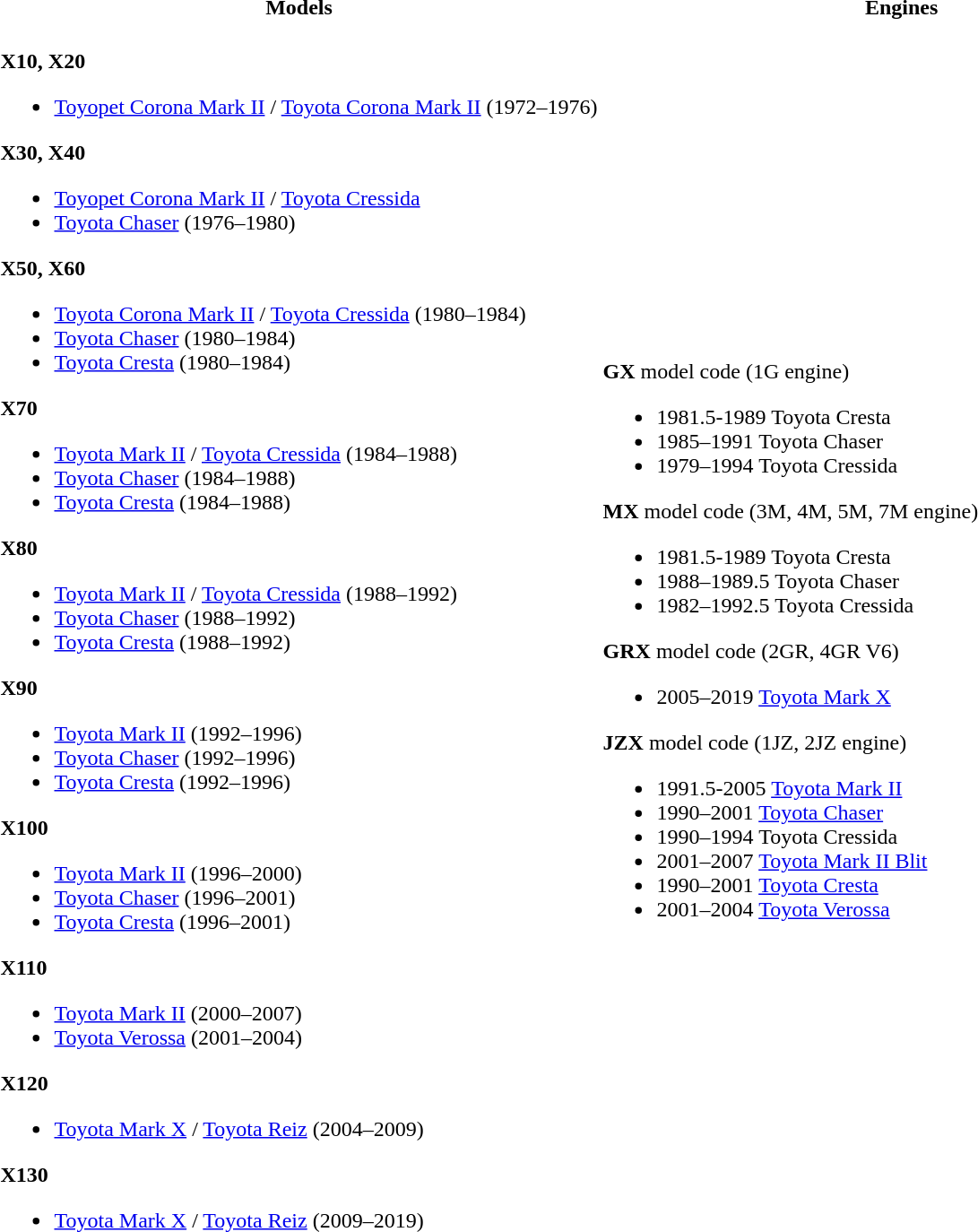<table>
<tr>
<th style="width:50%">Models</th>
<th>Engines</th>
</tr>
<tr>
<td style="width:50%"><br><strong>X10, X20</strong><ul><li><a href='#'>Toyopet Corona Mark II</a> / <a href='#'>Toyota Corona Mark II</a> (1972–1976)</li></ul><strong>X30, X40</strong><ul><li><a href='#'>Toyopet Corona Mark II</a> / <a href='#'>Toyota Cressida</a></li><li><a href='#'>Toyota Chaser</a> (1976–1980)</li></ul><strong>X50, X60</strong><ul><li><a href='#'>Toyota Corona Mark II</a> / <a href='#'>Toyota Cressida</a> (1980–1984)</li><li><a href='#'>Toyota Chaser</a> (1980–1984)</li><li><a href='#'>Toyota Cresta</a> (1980–1984)</li></ul><strong>X70</strong><ul><li><a href='#'>Toyota Mark II</a> / <a href='#'>Toyota Cressida</a> (1984–1988)</li><li><a href='#'>Toyota Chaser</a> (1984–1988)</li><li><a href='#'>Toyota Cresta</a> (1984–1988)</li></ul><strong>X80</strong><ul><li><a href='#'>Toyota Mark II</a> / <a href='#'>Toyota Cressida</a> (1988–1992)</li><li><a href='#'>Toyota Chaser</a> (1988–1992)</li><li><a href='#'>Toyota Cresta</a> (1988–1992)</li></ul><strong>X90</strong><ul><li><a href='#'>Toyota Mark II</a> (1992–1996)</li><li><a href='#'>Toyota Chaser</a> (1992–1996)</li><li><a href='#'>Toyota Cresta</a> (1992–1996)</li></ul><strong>X100</strong><ul><li><a href='#'>Toyota Mark II</a> (1996–2000)</li><li><a href='#'>Toyota Chaser</a> (1996–2001)</li><li><a href='#'>Toyota Cresta</a> (1996–2001)</li></ul><strong>X110</strong><ul><li><a href='#'>Toyota Mark II</a> (2000–2007)</li><li><a href='#'>Toyota Verossa</a> (2001–2004)</li></ul><strong>X120</strong><ul><li><a href='#'>Toyota Mark X</a> / <a href='#'>Toyota Reiz</a> (2004–2009)</li></ul><strong>X130</strong><ul><li><a href='#'>Toyota Mark X</a> / <a href='#'>Toyota Reiz</a> (2009–2019)</li></ul></td>
<td style="width:50%"><br><strong>GX</strong> model code (1G engine)<ul><li>1981.5-1989 Toyota Cresta</li><li>1985–1991 Toyota Chaser</li><li>1979–1994 Toyota Cressida</li></ul><strong>MX</strong> model code (3M, 4M, 5M, 7M engine)<ul><li>1981.5-1989 Toyota Cresta</li><li>1988–1989.5 Toyota Chaser</li><li>1982–1992.5 Toyota Cressida</li></ul><strong>GRX</strong> model code (2GR, 4GR V6)<ul><li>2005–2019 <a href='#'>Toyota Mark X</a></li></ul><strong>JZX</strong> model code (1JZ, 2JZ engine)<ul><li>1991.5-2005 <a href='#'>Toyota Mark II</a></li><li>1990–2001 <a href='#'>Toyota Chaser</a></li><li>1990–1994 Toyota Cressida</li><li>2001–2007 <a href='#'>Toyota Mark II Blit</a></li><li>1990–2001 <a href='#'>Toyota Cresta</a></li><li>2001–2004 <a href='#'>Toyota Verossa</a></li></ul></td>
</tr>
</table>
